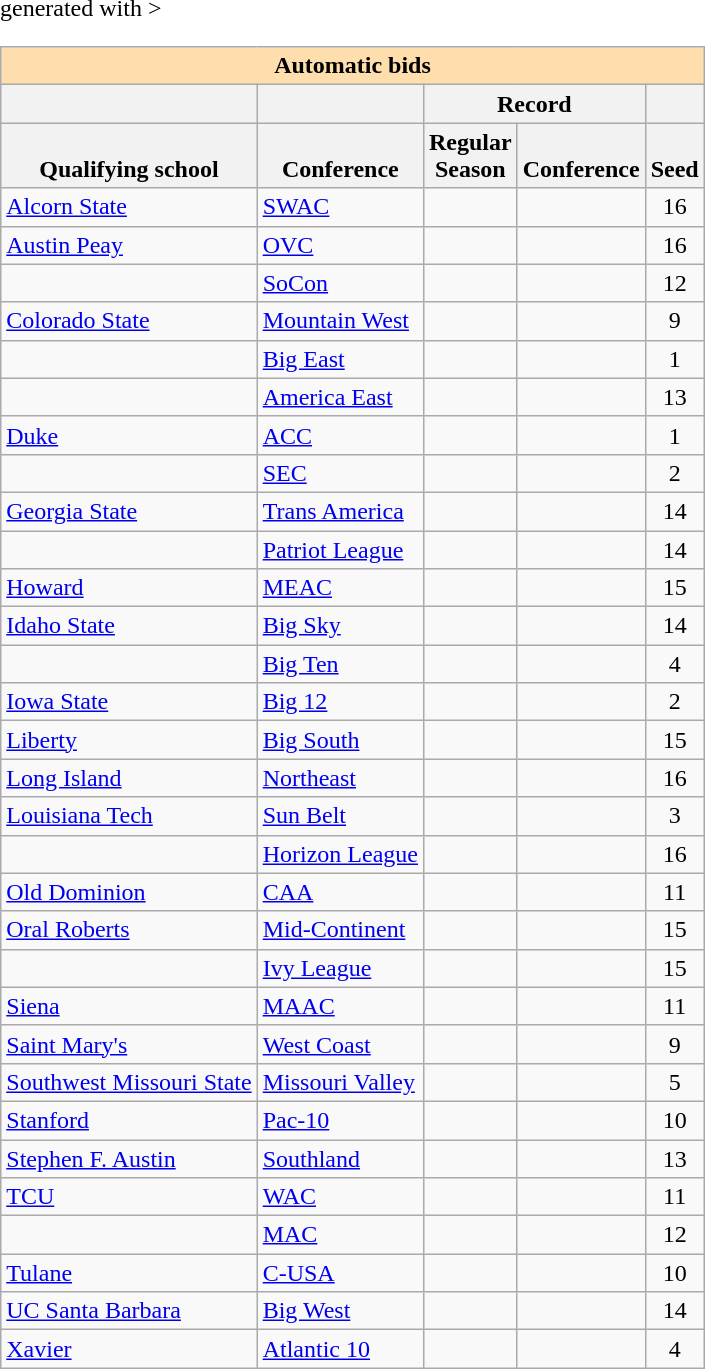<table class="wikitable sortable" <hiddentext>generated with   >
<tr>
<th style="background-color:#FFdead;font-weight:bold"   align="center" valign="bottom"  width="171" colspan="5" height="13">Automatic  bids</th>
</tr>
<tr>
<th height="13"    valign="bottom"> </th>
<th valign="bottom"> </th>
<th style="font-weight:bold"   colspan="2" align="center"  valign="bottom">Record</th>
<th valign="bottom"> </th>
</tr>
<tr style="font-weight:bold"   valign="bottom">
<th height="13">Qualifying school</th>
<th>Conference</th>
<th>Regular<br> Season</th>
<th>Conference</th>
<th>Seed</th>
</tr>
<tr>
<td height="13"  valign="bottom"><a href='#'>Alcorn State</a></td>
<td valign="bottom"><a href='#'>SWAC</a></td>
<td align="center"  valign="bottom"></td>
<td align="center"  valign="bottom"></td>
<td align="center"  valign="bottom">16</td>
</tr>
<tr>
<td height="13"  valign="bottom"><a href='#'>Austin Peay</a></td>
<td valign="bottom"><a href='#'>OVC</a></td>
<td align="center"  valign="bottom"></td>
<td align="center"  valign="bottom"></td>
<td align="center"  valign="bottom">16</td>
</tr>
<tr>
<td height="13"  valign="bottom"></td>
<td valign="bottom"><a href='#'>SoCon</a></td>
<td align="center"  valign="bottom"></td>
<td align="center"  valign="bottom"></td>
<td align="center"  valign="bottom">12</td>
</tr>
<tr>
<td height="13"  valign="bottom"><a href='#'>Colorado State</a></td>
<td valign="bottom"><a href='#'>Mountain West</a></td>
<td align="center"  valign="bottom"></td>
<td align="center"  valign="bottom"></td>
<td align="center"  valign="bottom">9</td>
</tr>
<tr>
<td height="13"  valign="bottom"></td>
<td valign="bottom"><a href='#'>Big East</a></td>
<td align="center"  valign="bottom"></td>
<td align="center"  valign="bottom"></td>
<td align="center"  valign="bottom">1</td>
</tr>
<tr>
<td height="13"  valign="bottom"></td>
<td valign="bottom"><a href='#'>America East</a></td>
<td align="center"  valign="bottom"></td>
<td align="center"  valign="bottom"></td>
<td align="center"  valign="bottom">13</td>
</tr>
<tr>
<td height="13"  valign="bottom"><a href='#'>Duke</a></td>
<td valign="bottom"><a href='#'>ACC</a></td>
<td align="center"  valign="bottom"></td>
<td align="center"  valign="bottom"></td>
<td align="center"  valign="bottom">1</td>
</tr>
<tr>
<td height="13"  valign="bottom"></td>
<td valign="bottom"><a href='#'>SEC</a></td>
<td align="center"  valign="bottom"></td>
<td align="center"  valign="bottom"></td>
<td align="center"  valign="bottom">2</td>
</tr>
<tr>
<td height="13"  valign="bottom"><a href='#'>Georgia State</a></td>
<td valign="bottom"><a href='#'>Trans America</a></td>
<td align="center"  valign="bottom"></td>
<td align="center"  valign="bottom"></td>
<td align="center"  valign="bottom">14</td>
</tr>
<tr>
<td height="13"  valign="bottom"></td>
<td valign="bottom"><a href='#'>Patriot League</a></td>
<td align="center"  valign="bottom"></td>
<td align="center"  valign="bottom"></td>
<td align="center"  valign="bottom">14</td>
</tr>
<tr>
<td height="13"  valign="bottom"><a href='#'>Howard</a></td>
<td valign="bottom"><a href='#'>MEAC</a></td>
<td align="center"  valign="bottom"></td>
<td align="center"  valign="bottom"></td>
<td align="center"  valign="bottom">15</td>
</tr>
<tr>
<td height="13"  valign="bottom"><a href='#'>Idaho State</a></td>
<td valign="bottom"><a href='#'>Big Sky</a></td>
<td align="center"  valign="bottom"></td>
<td align="center"  valign="bottom"></td>
<td align="center"  valign="bottom">14</td>
</tr>
<tr>
<td height="13"  valign="bottom"></td>
<td valign="bottom"><a href='#'>Big Ten</a></td>
<td align="center"  valign="bottom"></td>
<td align="center"  valign="bottom"></td>
<td align="center"  valign="bottom">4</td>
</tr>
<tr>
<td height="13"  valign="bottom"><a href='#'>Iowa State</a></td>
<td valign="bottom"><a href='#'>Big 12</a></td>
<td align="center"  valign="bottom"></td>
<td align="center"  valign="bottom"></td>
<td align="center"  valign="bottom">2</td>
</tr>
<tr>
<td height="13"  valign="bottom"><a href='#'>Liberty</a></td>
<td valign="bottom"><a href='#'>Big South</a></td>
<td align="center"  valign="bottom"></td>
<td align="center"  valign="bottom"></td>
<td align="center"  valign="bottom">15</td>
</tr>
<tr>
<td height="13"  valign="bottom"><a href='#'>Long Island</a></td>
<td valign="bottom"><a href='#'>Northeast</a></td>
<td align="center"  valign="bottom"></td>
<td align="center"  valign="bottom"></td>
<td align="center"  valign="bottom">16</td>
</tr>
<tr>
<td height="13"  valign="bottom"><a href='#'>Louisiana Tech</a></td>
<td valign="bottom"><a href='#'>Sun Belt</a></td>
<td align="center"  valign="bottom"></td>
<td align="center"  valign="bottom"></td>
<td align="center"  valign="bottom">3</td>
</tr>
<tr>
<td height="13"  valign="bottom"></td>
<td valign="bottom"><a href='#'>Horizon League</a></td>
<td align="center"  valign="bottom"></td>
<td align="center"  valign="bottom"></td>
<td align="center"  valign="bottom">16</td>
</tr>
<tr>
<td height="13"  valign="bottom"><a href='#'>Old Dominion</a></td>
<td valign="bottom"><a href='#'>CAA</a></td>
<td align="center"  valign="bottom"></td>
<td align="center"  valign="bottom"></td>
<td align="center"  valign="bottom">11</td>
</tr>
<tr>
<td height="13"  valign="bottom"><a href='#'>Oral Roberts</a></td>
<td valign="bottom"><a href='#'>Mid-Continent</a></td>
<td align="center"  valign="bottom"></td>
<td align="center"  valign="bottom"></td>
<td align="center"  valign="bottom">15</td>
</tr>
<tr>
<td height="13"  valign="bottom"></td>
<td valign="bottom"><a href='#'>Ivy League</a></td>
<td align="center"  valign="bottom"></td>
<td align="center"  valign="bottom"></td>
<td align="center"  valign="bottom">15</td>
</tr>
<tr>
<td height="13"  valign="bottom"><a href='#'>Siena</a></td>
<td valign="bottom"><a href='#'>MAAC</a></td>
<td align="center"  valign="bottom"></td>
<td align="center"  valign="bottom"></td>
<td align="center"  valign="bottom">11</td>
</tr>
<tr>
<td height="13"  valign="bottom"><a href='#'>Saint Mary's</a></td>
<td valign="bottom"><a href='#'>West Coast</a></td>
<td align="center"  valign="bottom"></td>
<td align="center"  valign="bottom"></td>
<td align="center"  valign="bottom">9</td>
</tr>
<tr>
<td height="13"  valign="bottom"><a href='#'>Southwest Missouri State</a></td>
<td valign="bottom"><a href='#'>Missouri Valley</a></td>
<td align="center"  valign="bottom"></td>
<td align="center"  valign="bottom"></td>
<td align="center"  valign="bottom">5</td>
</tr>
<tr>
<td height="13"  valign="bottom"><a href='#'>Stanford</a></td>
<td valign="bottom"><a href='#'>Pac-10</a></td>
<td align="center"  valign="bottom"></td>
<td align="center"  valign="bottom"></td>
<td align="center"  valign="bottom">10</td>
</tr>
<tr>
<td height="13"  valign="bottom"><a href='#'>Stephen F. Austin</a></td>
<td valign="bottom"><a href='#'>Southland</a></td>
<td align="center"  valign="bottom"></td>
<td align="center"  valign="bottom"></td>
<td align="center"  valign="bottom">13</td>
</tr>
<tr>
<td height="13"  valign="bottom"><a href='#'>TCU</a></td>
<td valign="bottom"><a href='#'>WAC</a></td>
<td align="center"  valign="bottom"></td>
<td align="center"  valign="bottom"></td>
<td align="center"  valign="bottom">11</td>
</tr>
<tr>
<td height="13"  valign="bottom"></td>
<td valign="bottom"><a href='#'>MAC</a></td>
<td align="center"  valign="bottom"></td>
<td align="center"  valign="bottom"></td>
<td align="center"  valign="bottom">12</td>
</tr>
<tr>
<td height="13"  valign="bottom"><a href='#'>Tulane</a></td>
<td valign="bottom"><a href='#'>C-USA</a></td>
<td align="center"  valign="bottom"></td>
<td align="center"  valign="bottom"></td>
<td align="center"  valign="bottom">10</td>
</tr>
<tr>
<td height="13"  valign="bottom"><a href='#'>UC Santa Barbara</a></td>
<td valign="bottom"><a href='#'>Big West</a></td>
<td align="center"  valign="bottom"></td>
<td align="center"  valign="bottom"></td>
<td align="center"  valign="bottom">14</td>
</tr>
<tr>
<td height="13"  valign="bottom"><a href='#'>Xavier</a></td>
<td valign="bottom"><a href='#'>Atlantic 10</a></td>
<td align="center"  valign="bottom"></td>
<td align="center"  valign="bottom"></td>
<td align="center"  valign="bottom">4</td>
</tr>
</table>
